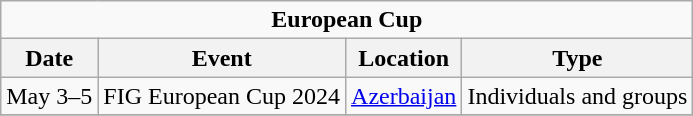<table class="wikitable">
<tr>
<td colspan="4" style="text-align:center;"><strong>European Cup</strong></td>
</tr>
<tr>
<th>Date</th>
<th>Event</th>
<th>Location</th>
<th>Type</th>
</tr>
<tr>
<td>May 3–5</td>
<td>FIG European Cup 2024</td>
<td>  <a href='#'>Azerbaijan</a></td>
<td>Individuals and groups</td>
</tr>
<tr>
</tr>
</table>
